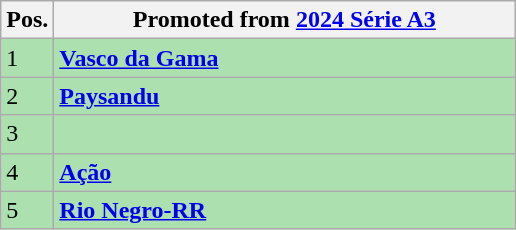<table class="wikitable">
<tr>
<th style="text-align:center;">Pos.</th>
<th width=300>Promoted from <a href='#'>2024 Série A3</a></th>
</tr>
<tr style="background: #ACE1AF;">
<td>1</td>
<td><strong><a href='#'>Vasco da Gama</a></strong></td>
</tr>
<tr style="background: #ACE1AF;">
<td>2</td>
<td><strong><a href='#'>Paysandu</a></strong></td>
</tr>
<tr style="background: #ACE1AF;">
<td>3</td>
<td><strong></strong></td>
</tr>
<tr style="background: #ACE1AF;">
<td>4</td>
<td><strong><a href='#'>Ação</a></strong></td>
</tr>
<tr style="background: #ACE1AF;">
<td>5</td>
<td><strong><a href='#'>Rio Negro-RR</a></strong></td>
</tr>
</table>
